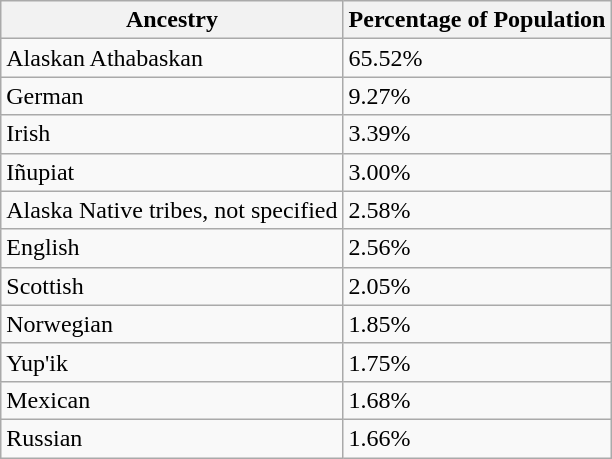<table class="wikitable">
<tr>
<th>Ancestry</th>
<th>Percentage of Population</th>
</tr>
<tr>
<td>Alaskan Athabaskan</td>
<td>65.52%</td>
</tr>
<tr>
<td>German</td>
<td>9.27%</td>
</tr>
<tr>
<td>Irish</td>
<td>3.39%</td>
</tr>
<tr>
<td>Iñupiat</td>
<td>3.00%</td>
</tr>
<tr>
<td>Alaska Native tribes, not specified</td>
<td>2.58%</td>
</tr>
<tr>
<td>English</td>
<td>2.56%</td>
</tr>
<tr>
<td>Scottish</td>
<td>2.05%</td>
</tr>
<tr>
<td>Norwegian</td>
<td>1.85%</td>
</tr>
<tr>
<td>Yup'ik</td>
<td>1.75%</td>
</tr>
<tr>
<td>Mexican</td>
<td>1.68%</td>
</tr>
<tr>
<td>Russian</td>
<td>1.66%</td>
</tr>
</table>
